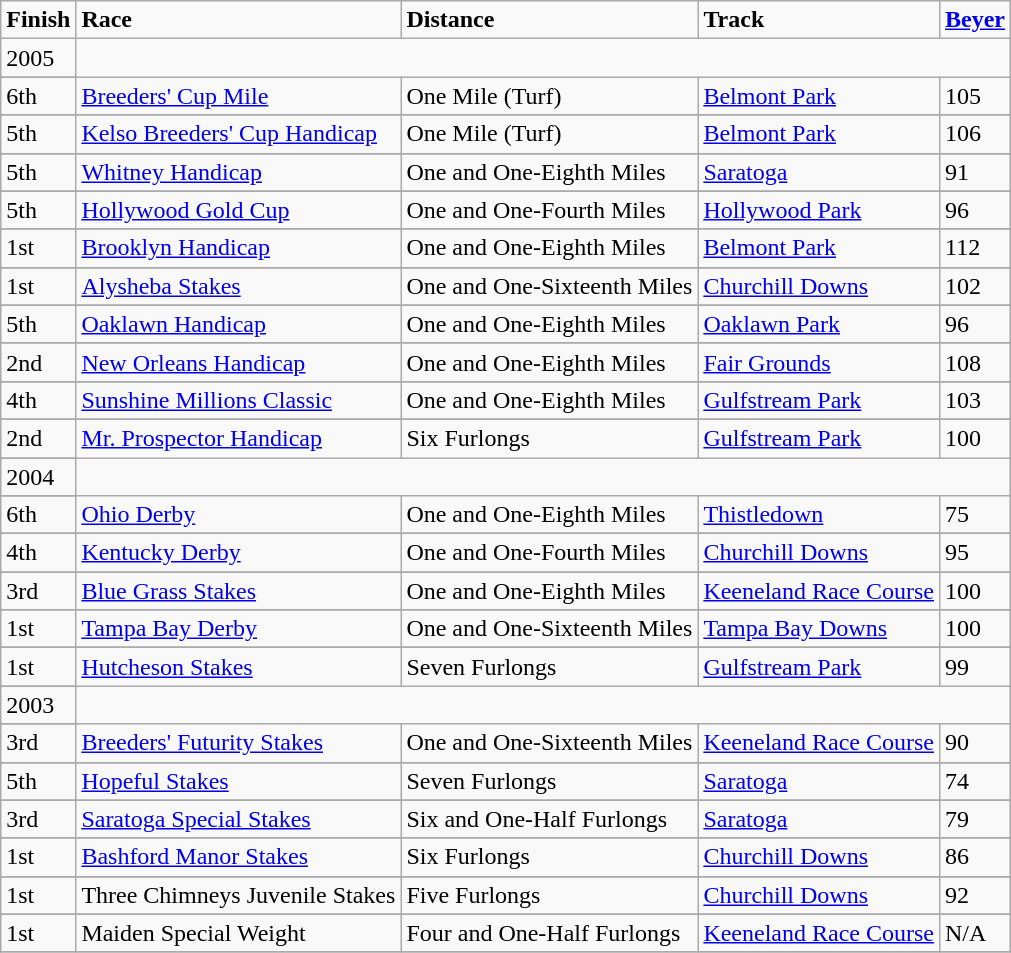<table class="wikitable">
<tr>
<td><strong>Finish</strong></td>
<td><strong>Race</strong></td>
<td><strong>Distance</strong></td>
<td><strong>Track</strong></td>
<td><strong><a href='#'>Beyer</a></strong></td>
</tr>
<tr>
<td>2005</td>
</tr>
<tr>
</tr>
<tr>
<td>6th</td>
<td><a href='#'>Breeders' Cup Mile</a></td>
<td>One Mile (Turf)</td>
<td><a href='#'>Belmont Park</a></td>
<td>105</td>
</tr>
<tr>
</tr>
<tr>
<td>5th</td>
<td><a href='#'>Kelso Breeders' Cup Handicap</a></td>
<td>One Mile (Turf)</td>
<td><a href='#'>Belmont Park</a></td>
<td>106</td>
</tr>
<tr>
</tr>
<tr>
<td>5th</td>
<td><a href='#'>Whitney Handicap</a></td>
<td>One and One-Eighth Miles</td>
<td><a href='#'>Saratoga</a></td>
<td>91</td>
</tr>
<tr>
</tr>
<tr>
<td>5th</td>
<td><a href='#'>Hollywood Gold Cup</a></td>
<td>One and One-Fourth Miles</td>
<td><a href='#'>Hollywood Park</a></td>
<td>96</td>
</tr>
<tr>
</tr>
<tr>
<td>1st</td>
<td><a href='#'>Brooklyn Handicap</a></td>
<td>One and One-Eighth Miles</td>
<td><a href='#'>Belmont Park</a></td>
<td>112</td>
</tr>
<tr>
</tr>
<tr>
<td>1st</td>
<td><a href='#'>Alysheba Stakes</a></td>
<td>One and One-Sixteenth Miles</td>
<td><a href='#'>Churchill Downs</a></td>
<td>102</td>
</tr>
<tr>
</tr>
<tr>
<td>5th</td>
<td><a href='#'>Oaklawn Handicap</a></td>
<td>One and One-Eighth Miles</td>
<td><a href='#'>Oaklawn Park</a></td>
<td>96</td>
</tr>
<tr>
</tr>
<tr>
<td>2nd</td>
<td><a href='#'>New Orleans Handicap</a></td>
<td>One and One-Eighth Miles</td>
<td><a href='#'>Fair Grounds</a></td>
<td>108</td>
</tr>
<tr>
</tr>
<tr>
<td>4th</td>
<td><a href='#'>Sunshine Millions Classic</a></td>
<td>One and One-Eighth Miles</td>
<td><a href='#'>Gulfstream Park</a></td>
<td>103</td>
</tr>
<tr>
</tr>
<tr>
<td>2nd</td>
<td><a href='#'>Mr. Prospector Handicap</a></td>
<td>Six Furlongs</td>
<td><a href='#'>Gulfstream Park</a></td>
<td>100</td>
</tr>
<tr>
</tr>
<tr>
<td>2004</td>
</tr>
<tr>
</tr>
<tr>
<td>6th</td>
<td><a href='#'>Ohio Derby</a></td>
<td>One and One-Eighth Miles</td>
<td><a href='#'>Thistledown</a></td>
<td>75</td>
</tr>
<tr>
</tr>
<tr>
<td>4th</td>
<td><a href='#'>Kentucky Derby</a></td>
<td>One and One-Fourth Miles</td>
<td><a href='#'>Churchill Downs</a></td>
<td>95</td>
</tr>
<tr>
</tr>
<tr>
<td>3rd</td>
<td><a href='#'>Blue Grass Stakes</a></td>
<td>One and One-Eighth Miles</td>
<td><a href='#'>Keeneland Race Course</a></td>
<td>100</td>
</tr>
<tr>
</tr>
<tr>
<td>1st</td>
<td><a href='#'>Tampa Bay Derby</a></td>
<td>One and One-Sixteenth Miles</td>
<td><a href='#'>Tampa Bay Downs</a></td>
<td>100</td>
</tr>
<tr>
</tr>
<tr>
<td>1st</td>
<td><a href='#'>Hutcheson Stakes</a></td>
<td>Seven Furlongs</td>
<td><a href='#'>Gulfstream Park</a></td>
<td>99</td>
</tr>
<tr>
</tr>
<tr>
<td>2003</td>
</tr>
<tr>
</tr>
<tr>
<td>3rd</td>
<td><a href='#'>Breeders' Futurity Stakes</a></td>
<td>One and One-Sixteenth Miles</td>
<td><a href='#'>Keeneland Race Course</a></td>
<td>90</td>
</tr>
<tr>
</tr>
<tr>
<td>5th</td>
<td><a href='#'>Hopeful Stakes</a></td>
<td>Seven Furlongs</td>
<td><a href='#'>Saratoga</a></td>
<td>74</td>
</tr>
<tr>
</tr>
<tr>
<td>3rd</td>
<td><a href='#'>Saratoga Special Stakes</a></td>
<td>Six and One-Half Furlongs</td>
<td><a href='#'>Saratoga</a></td>
<td>79</td>
</tr>
<tr>
</tr>
<tr>
<td>1st</td>
<td><a href='#'>Bashford Manor Stakes</a></td>
<td>Six Furlongs</td>
<td><a href='#'>Churchill Downs</a></td>
<td>86</td>
</tr>
<tr>
</tr>
<tr>
<td>1st</td>
<td>Three Chimneys Juvenile Stakes</td>
<td>Five Furlongs</td>
<td><a href='#'>Churchill Downs</a></td>
<td>92</td>
</tr>
<tr>
</tr>
<tr>
<td>1st</td>
<td>Maiden Special Weight</td>
<td>Four and One-Half Furlongs</td>
<td><a href='#'>Keeneland Race Course</a></td>
<td>N/A</td>
</tr>
<tr>
</tr>
</table>
